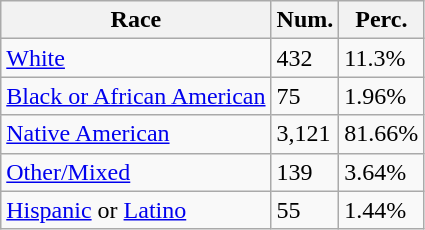<table class="wikitable">
<tr>
<th>Race</th>
<th>Num.</th>
<th>Perc.</th>
</tr>
<tr>
<td><a href='#'>White</a></td>
<td>432</td>
<td>11.3%</td>
</tr>
<tr>
<td><a href='#'>Black or African American</a></td>
<td>75</td>
<td>1.96%</td>
</tr>
<tr>
<td><a href='#'>Native American</a></td>
<td>3,121</td>
<td>81.66%</td>
</tr>
<tr>
<td><a href='#'>Other/Mixed</a></td>
<td>139</td>
<td>3.64%</td>
</tr>
<tr>
<td><a href='#'>Hispanic</a> or <a href='#'>Latino</a></td>
<td>55</td>
<td>1.44%</td>
</tr>
</table>
